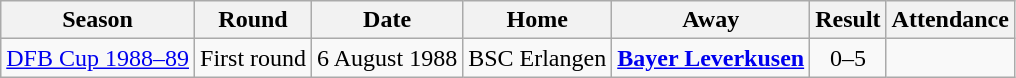<table class="wikitable">
<tr>
<th>Season</th>
<th>Round</th>
<th>Date</th>
<th>Home</th>
<th>Away</th>
<th>Result</th>
<th>Attendance</th>
</tr>
<tr align="center">
<td><a href='#'>DFB Cup 1988–89</a></td>
<td>First round</td>
<td>6 August 1988</td>
<td>BSC Erlangen</td>
<td><strong><a href='#'>Bayer Leverkusen</a></strong></td>
<td>0–5</td>
<td></td>
</tr>
</table>
